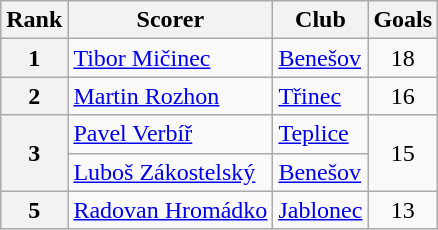<table class="wikitable" style="text-align:center">
<tr>
<th>Rank</th>
<th>Scorer</th>
<th>Club</th>
<th>Goals</th>
</tr>
<tr>
<th>1</th>
<td align="left"> <a href='#'>Tibor Mičinec</a></td>
<td align="left"><a href='#'>Benešov</a></td>
<td>18</td>
</tr>
<tr>
<th>2</th>
<td align="left"> <a href='#'>Martin Rozhon</a></td>
<td align="left"><a href='#'>Třinec</a></td>
<td>16</td>
</tr>
<tr>
<th rowspan="2">3</th>
<td align="left"> <a href='#'>Pavel Verbíř</a></td>
<td align="left"><a href='#'>Teplice</a></td>
<td rowspan="2">15</td>
</tr>
<tr>
<td align="left"> <a href='#'>Luboš Zákostelský</a></td>
<td align="left"><a href='#'>Benešov</a></td>
</tr>
<tr>
<th>5</th>
<td align="left"> <a href='#'>Radovan Hromádko</a></td>
<td align="left"><a href='#'>Jablonec</a></td>
<td>13</td>
</tr>
</table>
